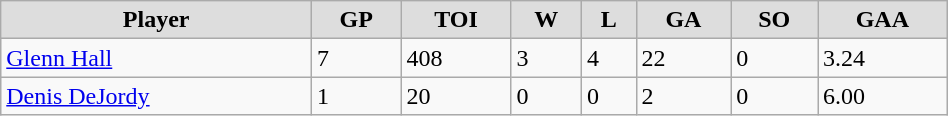<table class="wikitable" width="50%">
<tr align="center"  bgcolor="#dddddd">
<td><strong>Player</strong></td>
<td><strong>GP</strong></td>
<td><strong>TOI</strong></td>
<td><strong>W</strong></td>
<td><strong>L</strong></td>
<td><strong>GA</strong></td>
<td><strong>SO</strong></td>
<td><strong>GAA</strong></td>
</tr>
<tr>
<td><a href='#'>Glenn Hall</a></td>
<td>7</td>
<td>408</td>
<td>3</td>
<td>4</td>
<td>22</td>
<td>0</td>
<td>3.24</td>
</tr>
<tr>
<td><a href='#'>Denis DeJordy</a></td>
<td>1</td>
<td>20</td>
<td>0</td>
<td>0</td>
<td>2</td>
<td>0</td>
<td>6.00</td>
</tr>
</table>
